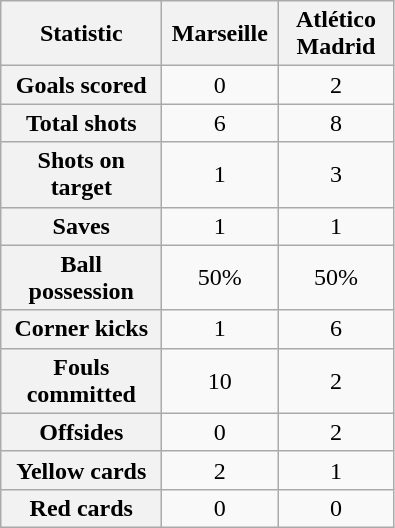<table class="wikitable plainrowheaders" style="text-align:center">
<tr>
<th scope="col" style="width:100px">Statistic</th>
<th scope="col" style="width:70px">Marseille</th>
<th scope="col" style="width:70px">Atlético Madrid</th>
</tr>
<tr>
<th scope=row>Goals scored</th>
<td>0</td>
<td>2</td>
</tr>
<tr>
<th scope=row>Total shots</th>
<td>6</td>
<td>8</td>
</tr>
<tr>
<th scope=row>Shots on target</th>
<td>1</td>
<td>3</td>
</tr>
<tr>
<th scope=row>Saves</th>
<td>1</td>
<td>1</td>
</tr>
<tr>
<th scope=row>Ball possession</th>
<td>50%</td>
<td>50%</td>
</tr>
<tr>
<th scope=row>Corner kicks</th>
<td>1</td>
<td>6</td>
</tr>
<tr>
<th scope=row>Fouls committed</th>
<td>10</td>
<td>2</td>
</tr>
<tr>
<th scope=row>Offsides</th>
<td>0</td>
<td>2</td>
</tr>
<tr>
<th scope=row>Yellow cards</th>
<td>2</td>
<td>1</td>
</tr>
<tr>
<th scope=row>Red cards</th>
<td>0</td>
<td>0</td>
</tr>
</table>
